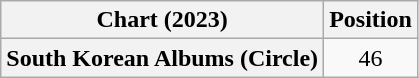<table class="wikitable plainrowheaders" style="text-align:center">
<tr>
<th scope="col">Chart (2023)</th>
<th scope="col">Position</th>
</tr>
<tr>
<th scope="row">South Korean Albums (Circle)</th>
<td>46</td>
</tr>
</table>
